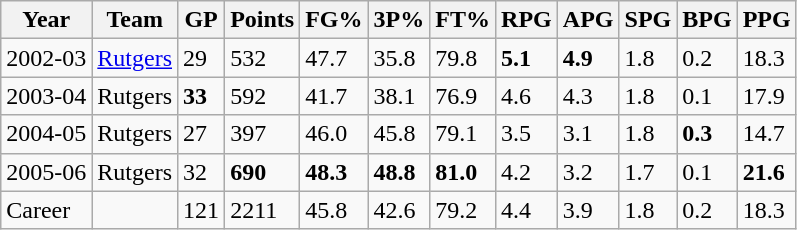<table class="wikitable">
<tr>
<th>Year</th>
<th>Team</th>
<th>GP</th>
<th>Points</th>
<th>FG%</th>
<th>3P%</th>
<th>FT%</th>
<th>RPG</th>
<th>APG</th>
<th>SPG</th>
<th>BPG</th>
<th>PPG</th>
</tr>
<tr>
<td>2002-03</td>
<td><a href='#'>Rutgers</a></td>
<td>29</td>
<td>532</td>
<td>47.7</td>
<td>35.8</td>
<td>79.8</td>
<td><strong>5.1</strong></td>
<td><strong>4.9</strong></td>
<td>1.8</td>
<td>0.2</td>
<td>18.3</td>
</tr>
<tr>
<td>2003-04</td>
<td>Rutgers</td>
<td><strong>33</strong></td>
<td>592</td>
<td>41.7</td>
<td>38.1</td>
<td>76.9</td>
<td>4.6</td>
<td>4.3</td>
<td>1.8</td>
<td>0.1</td>
<td>17.9</td>
</tr>
<tr>
<td>2004-05</td>
<td>Rutgers</td>
<td>27</td>
<td>397</td>
<td>46.0</td>
<td>45.8</td>
<td>79.1</td>
<td>3.5</td>
<td>3.1</td>
<td>1.8</td>
<td><strong>0.3</strong></td>
<td>14.7</td>
</tr>
<tr>
<td>2005-06</td>
<td>Rutgers</td>
<td>32</td>
<td><strong>690</strong></td>
<td><strong>48.3</strong></td>
<td><strong>48.8</strong></td>
<td><strong>81.0</strong></td>
<td>4.2</td>
<td>3.2</td>
<td>1.7</td>
<td>0.1</td>
<td><strong>21.6</strong></td>
</tr>
<tr>
<td>Career</td>
<td></td>
<td>121</td>
<td>2211</td>
<td>45.8</td>
<td>42.6</td>
<td>79.2</td>
<td>4.4</td>
<td>3.9</td>
<td>1.8</td>
<td>0.2</td>
<td>18.3</td>
</tr>
</table>
